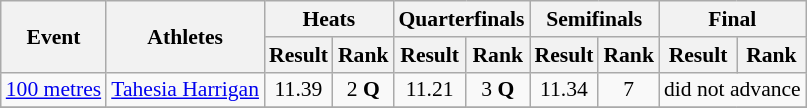<table class="wikitable" border="1" style="font-size:90%">
<tr>
<th rowspan="2">Event</th>
<th rowspan="2">Athletes</th>
<th colspan="2">Heats</th>
<th colspan="2">Quarterfinals</th>
<th colspan="2">Semifinals</th>
<th colspan="2">Final</th>
</tr>
<tr>
<th>Result</th>
<th>Rank</th>
<th>Result</th>
<th>Rank</th>
<th>Result</th>
<th>Rank</th>
<th>Result</th>
<th>Rank</th>
</tr>
<tr>
<td><a href='#'>100 metres</a></td>
<td><a href='#'>Tahesia Harrigan</a></td>
<td align="center">11.39</td>
<td align="center">2 <strong>Q</strong></td>
<td align="center">11.21</td>
<td align="center">3 <strong>Q</strong></td>
<td align="center">11.34</td>
<td align="center">7</td>
<td align="center" colspan="2">did not advance</td>
</tr>
<tr>
</tr>
</table>
